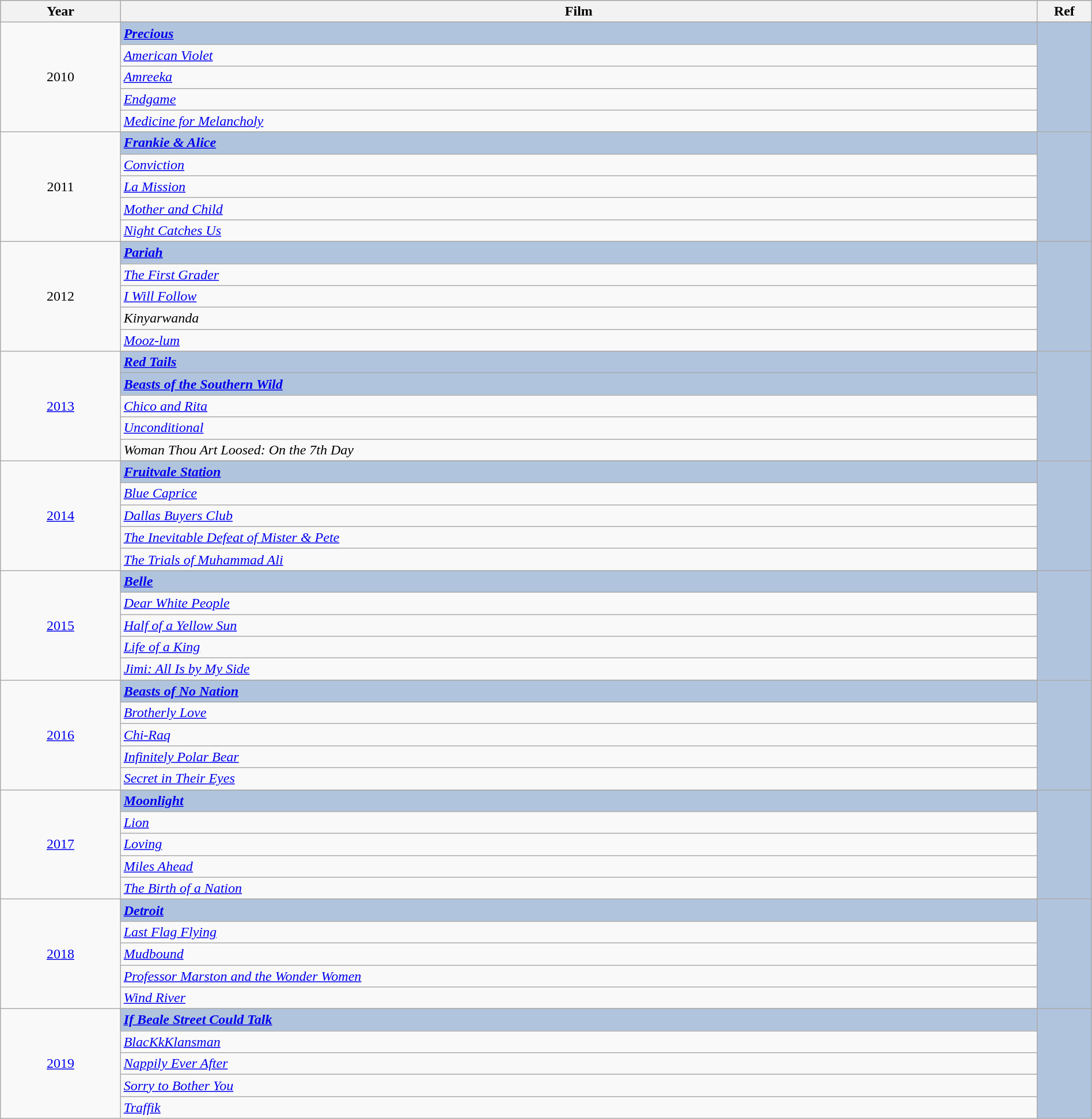<table class="wikitable" style="width:100%;">
<tr style="background:#bebebe;">
<th style="width:11%;">Year</th>
<th style="width:84%;">Film</th>
<th style="width:5%;">Ref</th>
</tr>
<tr>
<td rowspan="6" align="center">2010</td>
</tr>
<tr style="background:#B0C4DE">
<td><strong><em><a href='#'>Precious</a></em></strong></td>
<td rowspan="6" align="center"></td>
</tr>
<tr>
<td><em><a href='#'>American Violet</a></em></td>
</tr>
<tr>
<td><em><a href='#'>Amreeka</a></em></td>
</tr>
<tr>
<td><em><a href='#'>Endgame</a></em></td>
</tr>
<tr>
<td><em><a href='#'>Medicine for Melancholy</a></em></td>
</tr>
<tr>
<td rowspan="6" align="center">2011</td>
</tr>
<tr style="background:#B0C4DE">
<td><strong><em><a href='#'>Frankie & Alice</a></em></strong></td>
<td rowspan="6" align="center"></td>
</tr>
<tr>
<td><em><a href='#'>Conviction</a></em></td>
</tr>
<tr>
<td><em><a href='#'>La Mission</a></em></td>
</tr>
<tr>
<td><em><a href='#'>Mother and Child</a></em></td>
</tr>
<tr>
<td><em><a href='#'>Night Catches Us</a></em></td>
</tr>
<tr>
<td rowspan="6" align="center">2012</td>
</tr>
<tr style="background:#B0C4DE">
<td><strong><em><a href='#'>Pariah</a></em></strong></td>
<td rowspan="6" align="center"></td>
</tr>
<tr>
<td><em><a href='#'>The First Grader</a></em></td>
</tr>
<tr>
<td><em><a href='#'>I Will Follow</a></em></td>
</tr>
<tr>
<td><em>Kinyarwanda</em></td>
</tr>
<tr>
<td><em><a href='#'>Mooz-lum</a></em></td>
</tr>
<tr>
<td rowspan="6" align="center"><a href='#'>2013</a></td>
</tr>
<tr style="background:#B0C4DE">
<td><strong><em><a href='#'>Red Tails</a></em></strong></td>
<td rowspan="6" align="center"></td>
</tr>
<tr style="background:#B0C4DE">
<td><strong><em><a href='#'>Beasts of the Southern Wild</a></em></strong></td>
</tr>
<tr>
<td><em><a href='#'>Chico and Rita</a></em></td>
</tr>
<tr>
<td><em><a href='#'>Unconditional</a></em></td>
</tr>
<tr>
<td><em>Woman Thou Art Loosed: On the 7th Day</em></td>
</tr>
<tr>
<td rowspan="6" align="center"><a href='#'>2014</a></td>
</tr>
<tr style="background:#B0C4DE">
<td><strong><em><a href='#'>Fruitvale Station</a></em></strong></td>
<td rowspan="6" align="center"></td>
</tr>
<tr>
<td><em><a href='#'>Blue Caprice</a></em></td>
</tr>
<tr>
<td><em><a href='#'>Dallas Buyers Club</a></em></td>
</tr>
<tr>
<td><em><a href='#'>The Inevitable Defeat of Mister & Pete</a></em></td>
</tr>
<tr>
<td><em><a href='#'>The Trials of Muhammad Ali</a></em></td>
</tr>
<tr>
<td rowspan="6" align="center"><a href='#'>2015</a></td>
</tr>
<tr style="background:#B0C4DE">
<td><strong><em><a href='#'>Belle</a></em></strong></td>
<td rowspan="6" align="center"></td>
</tr>
<tr>
<td><em><a href='#'>Dear White People</a></em></td>
</tr>
<tr>
<td><em><a href='#'>Half of a Yellow Sun</a></em></td>
</tr>
<tr>
<td><em><a href='#'>Life of a King</a></em></td>
</tr>
<tr>
<td><em><a href='#'>Jimi: All Is by My Side</a></em></td>
</tr>
<tr>
<td rowspan="6" align="center"><a href='#'>2016</a></td>
</tr>
<tr style="background:#B0C4DE">
<td><strong><em><a href='#'>Beasts of No Nation</a></em></strong></td>
<td rowspan="6" align="center"></td>
</tr>
<tr>
<td><em><a href='#'>Brotherly Love</a></em></td>
</tr>
<tr>
<td><em><a href='#'>Chi-Raq</a></em></td>
</tr>
<tr>
<td><em><a href='#'>Infinitely Polar Bear</a></em></td>
</tr>
<tr>
<td><em><a href='#'>Secret in Their Eyes</a></em></td>
</tr>
<tr>
<td rowspan="6" align="center"><a href='#'>2017</a></td>
</tr>
<tr style="background:#B0C4DE">
<td><strong><em><a href='#'>Moonlight</a></em></strong></td>
<td rowspan="6" align="center"></td>
</tr>
<tr>
<td><em><a href='#'>Lion</a></em></td>
</tr>
<tr>
<td><em><a href='#'>Loving</a></em></td>
</tr>
<tr>
<td><em><a href='#'>Miles Ahead</a></em></td>
</tr>
<tr>
<td><em><a href='#'>The Birth of a Nation</a></em></td>
</tr>
<tr>
<td rowspan="6" align="center"><a href='#'>2018</a></td>
</tr>
<tr style="background:#B0C4DE">
<td><strong><em><a href='#'>Detroit</a></em></strong></td>
<td rowspan="6" align="center"></td>
</tr>
<tr>
<td><em><a href='#'>Last Flag Flying</a></em></td>
</tr>
<tr>
<td><em><a href='#'>Mudbound</a></em></td>
</tr>
<tr>
<td><em><a href='#'>Professor Marston and the Wonder Women</a></em></td>
</tr>
<tr>
<td><em><a href='#'>Wind River</a></em></td>
</tr>
<tr>
<td rowspan="6" align="center"><a href='#'>2019</a></td>
</tr>
<tr style="background:#B0C4DE">
<td><strong><em><a href='#'>If Beale Street Could Talk</a></em></strong></td>
<td rowspan="6" align="center"></td>
</tr>
<tr>
<td><em><a href='#'>BlacKkKlansman</a></em></td>
</tr>
<tr>
<td><em><a href='#'>Nappily Ever After</a></em></td>
</tr>
<tr>
<td><em><a href='#'>Sorry to Bother You</a></em></td>
</tr>
<tr>
<td><em><a href='#'>Traffik</a></em></td>
</tr>
</table>
